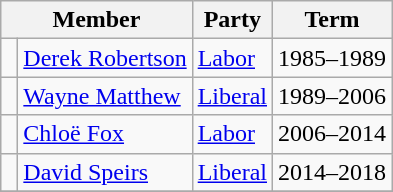<table class="wikitable">
<tr>
<th colspan="2">Member</th>
<th>Party</th>
<th>Term</th>
</tr>
<tr>
<td> </td>
<td><a href='#'>Derek Robertson</a></td>
<td><a href='#'>Labor</a></td>
<td>1985–1989</td>
</tr>
<tr>
<td> </td>
<td><a href='#'>Wayne Matthew</a></td>
<td><a href='#'>Liberal</a></td>
<td>1989–2006</td>
</tr>
<tr>
<td> </td>
<td><a href='#'>Chloë Fox</a></td>
<td><a href='#'>Labor</a></td>
<td>2006–2014</td>
</tr>
<tr>
<td> </td>
<td><a href='#'>David Speirs</a></td>
<td><a href='#'>Liberal</a></td>
<td>2014–2018</td>
</tr>
<tr>
</tr>
</table>
